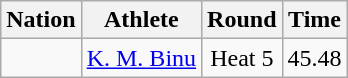<table class="wikitable sortable" style="text-align:center">
<tr>
<th>Nation</th>
<th>Athlete</th>
<th>Round</th>
<th>Time</th>
</tr>
<tr>
<td align=left></td>
<td align=left><a href='#'>K. M. Binu</a></td>
<td>Heat 5</td>
<td>45.48</td>
</tr>
</table>
